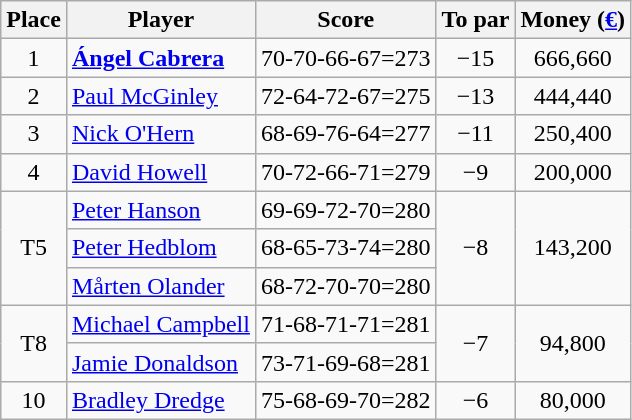<table class="wikitable">
<tr>
<th>Place</th>
<th>Player</th>
<th>Score</th>
<th>To par</th>
<th>Money (<a href='#'>€</a>)</th>
</tr>
<tr>
<td align=center>1</td>
<td> <strong><a href='#'>Ángel Cabrera</a></strong></td>
<td align=center>70-70-66-67=273</td>
<td align=center>−15</td>
<td align=center>666,660</td>
</tr>
<tr>
<td align=center>2</td>
<td> <a href='#'>Paul McGinley</a></td>
<td align=center>72-64-72-67=275</td>
<td align=center>−13</td>
<td align=center>444,440</td>
</tr>
<tr>
<td align=center>3</td>
<td> <a href='#'>Nick O'Hern</a></td>
<td align=center>68-69-76-64=277</td>
<td align=center>−11</td>
<td align=center>250,400</td>
</tr>
<tr>
<td align=center>4</td>
<td> <a href='#'>David Howell</a></td>
<td align=center>70-72-66-71=279</td>
<td align=center>−9</td>
<td align=center>200,000</td>
</tr>
<tr>
<td rowspan="3" align=center>T5</td>
<td> <a href='#'>Peter Hanson</a></td>
<td align=center>69-69-72-70=280</td>
<td rowspan="3" align=center>−8</td>
<td rowspan="3" align=center>143,200</td>
</tr>
<tr>
<td> <a href='#'>Peter Hedblom</a></td>
<td align=center>68-65-73-74=280</td>
</tr>
<tr>
<td> <a href='#'>Mårten Olander</a></td>
<td align=center>68-72-70-70=280</td>
</tr>
<tr>
<td rowspan="2" align=center>T8</td>
<td> <a href='#'>Michael Campbell</a></td>
<td align=center>71-68-71-71=281</td>
<td rowspan="2" align=center>−7</td>
<td rowspan="2" align=center>94,800</td>
</tr>
<tr>
<td> <a href='#'>Jamie Donaldson</a></td>
<td align=center>73-71-69-68=281</td>
</tr>
<tr>
<td align=center>10</td>
<td> <a href='#'>Bradley Dredge</a></td>
<td align=center>75-68-69-70=282</td>
<td align=center>−6</td>
<td align=center>80,000</td>
</tr>
</table>
